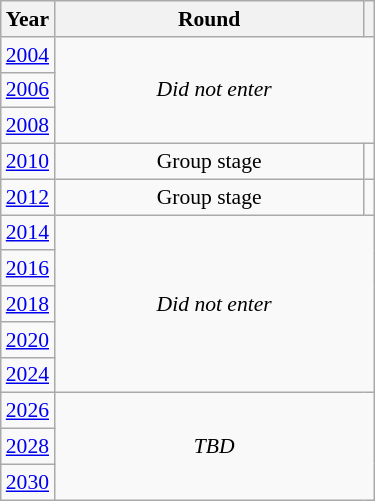<table class="wikitable" style="text-align: center; font-size:90%">
<tr>
<th>Year</th>
<th style="width:200px">Round</th>
<th></th>
</tr>
<tr>
<td><a href='#'>2004</a></td>
<td colspan="2" rowspan="3"><em>Did not enter</em></td>
</tr>
<tr>
<td><a href='#'>2006</a></td>
</tr>
<tr>
<td><a href='#'>2008</a></td>
</tr>
<tr>
<td><a href='#'>2010</a></td>
<td>Group stage</td>
<td></td>
</tr>
<tr>
<td><a href='#'>2012</a></td>
<td>Group stage</td>
<td></td>
</tr>
<tr>
<td><a href='#'>2014</a></td>
<td colspan="2" rowspan="5"><em>Did not enter</em></td>
</tr>
<tr>
<td><a href='#'>2016</a></td>
</tr>
<tr>
<td><a href='#'>2018</a></td>
</tr>
<tr>
<td><a href='#'>2020</a></td>
</tr>
<tr>
<td><a href='#'>2024</a></td>
</tr>
<tr>
<td><a href='#'>2026</a></td>
<td colspan="2" rowspan="3"><em>TBD</em></td>
</tr>
<tr>
<td><a href='#'>2028</a></td>
</tr>
<tr>
<td><a href='#'>2030</a></td>
</tr>
</table>
